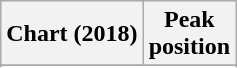<table class="wikitable plainrowheaders" style="text-align:center">
<tr>
<th scope="col">Chart (2018)</th>
<th scope="col">Peak<br>position</th>
</tr>
<tr>
</tr>
<tr>
</tr>
</table>
